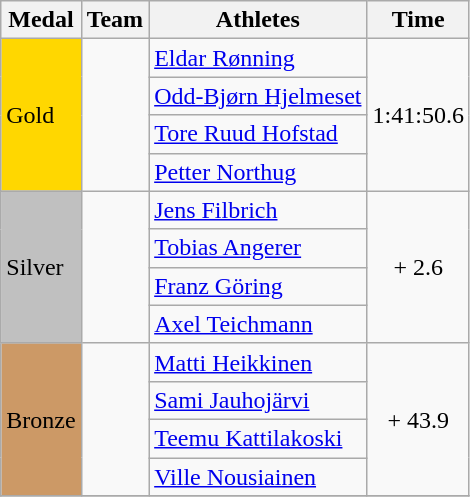<table class="wikitable">
<tr>
<th align=left>Medal</th>
<th>Team</th>
<th>Athletes</th>
<th align=Center>Time</th>
</tr>
<tr>
<td bgcolor="gold" align=left rowspan="4">Gold</td>
<td align=left rowspan="4"></td>
<td align=left><a href='#'>Eldar Rønning</a></td>
<td align=center rowspan="4">1:41:50.6</td>
</tr>
<tr>
<td align=left><a href='#'>Odd-Bjørn Hjelmeset</a></td>
</tr>
<tr>
<td align=left><a href='#'>Tore Ruud Hofstad</a></td>
</tr>
<tr>
<td align=left><a href='#'>Petter Northug</a></td>
</tr>
<tr>
<td bgcolor="silver" align=left rowspan="4">Silver</td>
<td align=left rowspan="4"></td>
<td align=left><a href='#'>Jens Filbrich</a></td>
<td align=center rowspan="4">+ 2.6</td>
</tr>
<tr>
<td align=left><a href='#'>Tobias Angerer</a></td>
</tr>
<tr>
<td align=left><a href='#'>Franz Göring</a></td>
</tr>
<tr>
<td align=left><a href='#'>Axel Teichmann</a></td>
</tr>
<tr>
<td bgcolor="CC9966" align=left rowspan="4">Bronze</td>
<td align=left rowspan="4"></td>
<td align=left><a href='#'>Matti Heikkinen</a></td>
<td align=center rowspan="4">+ 43.9</td>
</tr>
<tr>
<td align=left><a href='#'>Sami Jauhojärvi</a></td>
</tr>
<tr>
<td align=left><a href='#'>Teemu Kattilakoski</a></td>
</tr>
<tr>
<td align=left><a href='#'>Ville Nousiainen</a></td>
</tr>
<tr>
</tr>
</table>
